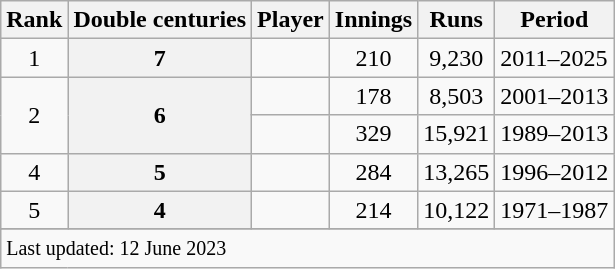<table class="wikitable sortable">
<tr>
<th scope=col>Rank</th>
<th scope=col>Double centuries</th>
<th scope=col>Player</th>
<th scope=col>Innings</th>
<th scope=col>Runs</th>
<th scope=col>Period</th>
</tr>
<tr>
<td align=center>1</td>
<th scope=row style="text-align:center;">7</th>
<td></td>
<td align=center>210</td>
<td align=center>9,230</td>
<td>2011–2025</td>
</tr>
<tr>
<td align=center rowspan=2>2</td>
<th scope=row style=text-align:center; rowspan=2>6</th>
<td></td>
<td align=center>178</td>
<td align=center>8,503</td>
<td>2001–2013</td>
</tr>
<tr>
<td></td>
<td align=center>329</td>
<td align=center>15,921</td>
<td>1989–2013</td>
</tr>
<tr>
<td align=center>4</td>
<th scope=row style="text-align:center;">5</th>
<td></td>
<td align=center>284</td>
<td align=center>13,265</td>
<td>1996–2012</td>
</tr>
<tr>
<td align=center>5</td>
<th scope=row style="text-align:center;">4</th>
<td></td>
<td align=center>214</td>
<td align=center>10,122</td>
<td>1971–1987</td>
</tr>
<tr>
</tr>
<tr class=sortbottom>
<td colspan=6><small>Last updated: 12 June 2023</small></td>
</tr>
</table>
